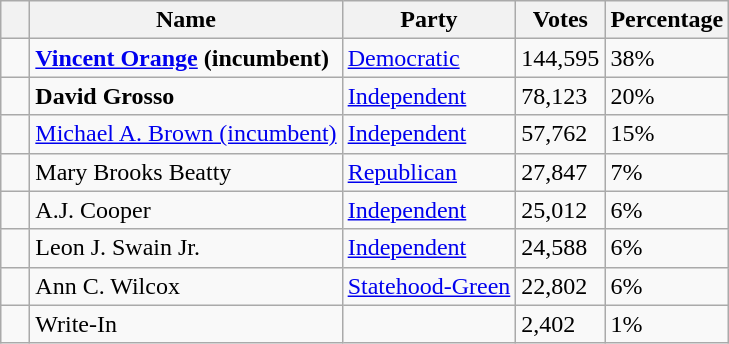<table class="wikitable">
<tr>
<th>   </th>
<th>Name</th>
<th>Party</th>
<th>Votes</th>
<th>Percentage</th>
</tr>
<tr style="vertical-align:bottom;">
<td></td>
<td><strong><a href='#'>Vincent Orange</a> (incumbent)</strong></td>
<td><a href='#'>Democratic</a></td>
<td>144,595</td>
<td>38%</td>
</tr>
<tr>
<td></td>
<td><strong>David Grosso</strong></td>
<td><a href='#'>Independent</a></td>
<td>78,123</td>
<td>20%</td>
</tr>
<tr>
<td></td>
<td><a href='#'>Michael A. Brown (incumbent)</a></td>
<td><a href='#'>Independent</a></td>
<td>57,762</td>
<td>15%</td>
</tr>
<tr>
<td></td>
<td>Mary Brooks Beatty</td>
<td><a href='#'>Republican</a></td>
<td>27,847</td>
<td>7%</td>
</tr>
<tr>
<td></td>
<td>A.J. Cooper</td>
<td><a href='#'>Independent</a></td>
<td>25,012</td>
<td>6%</td>
</tr>
<tr>
<td></td>
<td>Leon J. Swain Jr.</td>
<td><a href='#'>Independent</a></td>
<td>24,588</td>
<td>6%</td>
</tr>
<tr>
<td></td>
<td>Ann C. Wilcox</td>
<td><a href='#'>Statehood-Green</a></td>
<td>22,802</td>
<td>6%</td>
</tr>
<tr>
<td></td>
<td>Write-In</td>
<td> </td>
<td>2,402</td>
<td>1%</td>
</tr>
</table>
